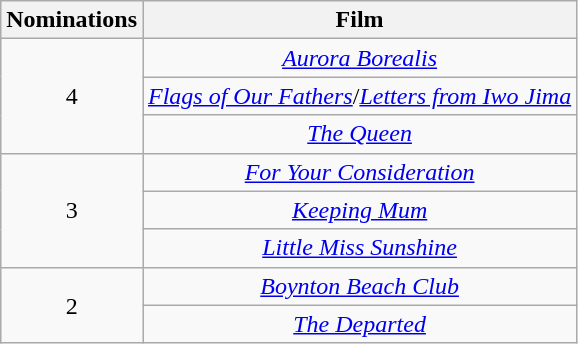<table class="wikitable plainrowheaders" style="text-align:center;">
<tr>
<th scope="col" style="width:55px;">Nominations</th>
<th scope="col" style="text-align:center;">Film</th>
</tr>
<tr>
<td scope=row rowspan=3 style="text-align:center;">4</td>
<td><em><a href='#'>Aurora Borealis</a></em></td>
</tr>
<tr>
<td><em><a href='#'>Flags of Our Fathers</a></em>/<em><a href='#'>Letters from Iwo Jima</a></em></td>
</tr>
<tr>
<td><em><a href='#'>The Queen</a></em></td>
</tr>
<tr>
<td scope=row rowspan=3 style="text-align:center;">3</td>
<td><em><a href='#'>For Your Consideration</a></em></td>
</tr>
<tr>
<td><em><a href='#'>Keeping Mum</a></em></td>
</tr>
<tr>
<td><em><a href='#'>Little Miss Sunshine</a></em></td>
</tr>
<tr>
<td scope=row rowspan=2 style="text-align:center;">2</td>
<td><em><a href='#'>Boynton Beach Club</a></em></td>
</tr>
<tr>
<td><em><a href='#'>The Departed</a></em></td>
</tr>
</table>
